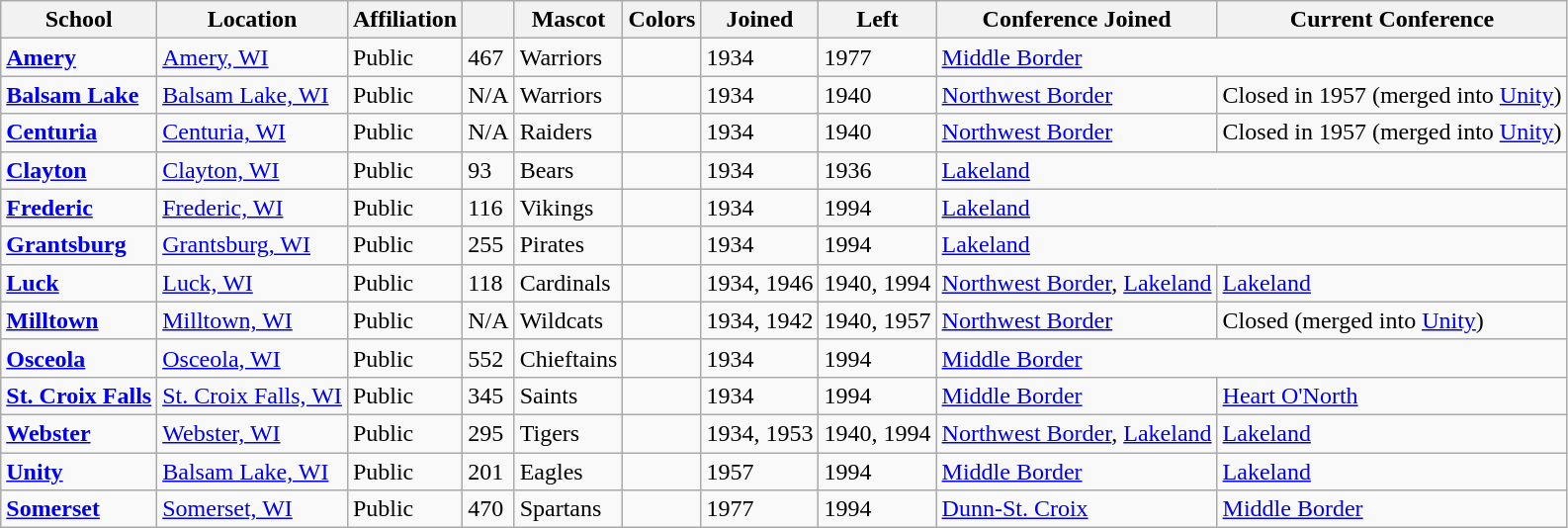<table class="wikitable sortable">
<tr>
<th>School</th>
<th>Location</th>
<th>Affiliation</th>
<th></th>
<th>Mascot</th>
<th>Colors</th>
<th>Joined</th>
<th>Left</th>
<th>Conference Joined</th>
<th>Current Conference</th>
</tr>
<tr>
<td><a href='#'><strong>Amery</strong></a></td>
<td><a href='#'>Amery, WI</a></td>
<td>Public</td>
<td>467</td>
<td>Warriors</td>
<td> </td>
<td>1934</td>
<td>1977</td>
<td colspan="2"><a href='#'>Middle Border</a></td>
</tr>
<tr>
<td><a href='#'><strong>Balsam Lake</strong></a></td>
<td><a href='#'>Balsam Lake, WI</a></td>
<td>Public</td>
<td>N/A</td>
<td>Warriors</td>
<td> </td>
<td>1934</td>
<td>1940</td>
<td><a href='#'>Northwest Border</a></td>
<td>Closed in 1957 (merged into <a href='#'>Unity</a>)</td>
</tr>
<tr>
<td><a href='#'><strong>Centuria</strong></a></td>
<td><a href='#'>Centuria, WI</a></td>
<td>Public</td>
<td>N/A</td>
<td>Raiders</td>
<td> </td>
<td>1934</td>
<td>1940</td>
<td><a href='#'>Northwest Border</a></td>
<td>Closed in 1957 (merged into <a href='#'>Unity</a>)</td>
</tr>
<tr>
<td><a href='#'><strong>Clayton</strong></a></td>
<td><a href='#'>Clayton, WI</a></td>
<td>Public</td>
<td>93</td>
<td>Bears</td>
<td> </td>
<td>1934</td>
<td>1936</td>
<td colspan="2"><a href='#'>Lakeland</a></td>
</tr>
<tr>
<td><a href='#'><strong>Frederic</strong></a></td>
<td><a href='#'>Frederic, WI</a></td>
<td>Public</td>
<td>116</td>
<td>Vikings</td>
<td> </td>
<td>1934</td>
<td>1994</td>
<td colspan="2"><a href='#'>Lakeland</a></td>
</tr>
<tr>
<td><a href='#'><strong>Grantsburg</strong></a></td>
<td><a href='#'>Grantsburg, WI</a></td>
<td>Public</td>
<td>255</td>
<td>Pirates</td>
<td> </td>
<td>1934</td>
<td>1994</td>
<td colspan="2"><a href='#'>Lakeland</a></td>
</tr>
<tr>
<td><a href='#'><strong>Luck</strong></a></td>
<td><a href='#'>Luck, WI</a></td>
<td>Public</td>
<td>118</td>
<td>Cardinals</td>
<td> </td>
<td>1934, 1946</td>
<td>1940, 1994</td>
<td><a href='#'>Northwest Border</a>, <a href='#'>Lakeland</a></td>
<td><a href='#'>Lakeland</a></td>
</tr>
<tr>
<td><a href='#'><strong>Milltown</strong></a></td>
<td><a href='#'>Milltown, WI</a></td>
<td>Public</td>
<td>N/A</td>
<td>Wildcats</td>
<td> </td>
<td>1934, 1942</td>
<td>1940, 1957</td>
<td><a href='#'>Northwest Border</a></td>
<td>Closed (merged into <a href='#'>Unity</a>)</td>
</tr>
<tr>
<td><a href='#'><strong>Osceola</strong></a></td>
<td><a href='#'>Osceola, WI</a></td>
<td>Public</td>
<td>552</td>
<td>Chieftains</td>
<td> </td>
<td>1934</td>
<td>1994</td>
<td colspan="2"><a href='#'>Middle Border</a></td>
</tr>
<tr>
<td><a href='#'><strong>St. Croix Falls</strong></a></td>
<td><a href='#'>St. Croix Falls, WI</a></td>
<td>Public</td>
<td>345</td>
<td>Saints</td>
<td> </td>
<td>1934</td>
<td>1994</td>
<td><a href='#'>Middle Border</a></td>
<td><a href='#'>Heart O'North</a></td>
</tr>
<tr>
<td><a href='#'><strong>Webster</strong></a></td>
<td><a href='#'>Webster, WI</a></td>
<td>Public</td>
<td>295</td>
<td>Tigers</td>
<td> </td>
<td>1934, 1953</td>
<td>1940, 1994</td>
<td><a href='#'>Northwest Border</a>, <a href='#'>Lakeland</a></td>
<td><a href='#'>Lakeland</a></td>
</tr>
<tr>
<td><a href='#'><strong>Unity</strong></a></td>
<td><a href='#'>Balsam Lake, WI</a></td>
<td>Public</td>
<td>201</td>
<td>Eagles</td>
<td> </td>
<td>1957</td>
<td>1994</td>
<td><a href='#'>Middle Border</a></td>
<td><a href='#'>Lakeland</a></td>
</tr>
<tr>
<td><a href='#'><strong>Somerset</strong></a></td>
<td><a href='#'>Somerset, WI</a></td>
<td>Public</td>
<td>470</td>
<td>Spartans</td>
<td> </td>
<td>1977</td>
<td>1994</td>
<td><a href='#'>Dunn-St. Croix</a></td>
<td><a href='#'>Middle Border</a></td>
</tr>
</table>
